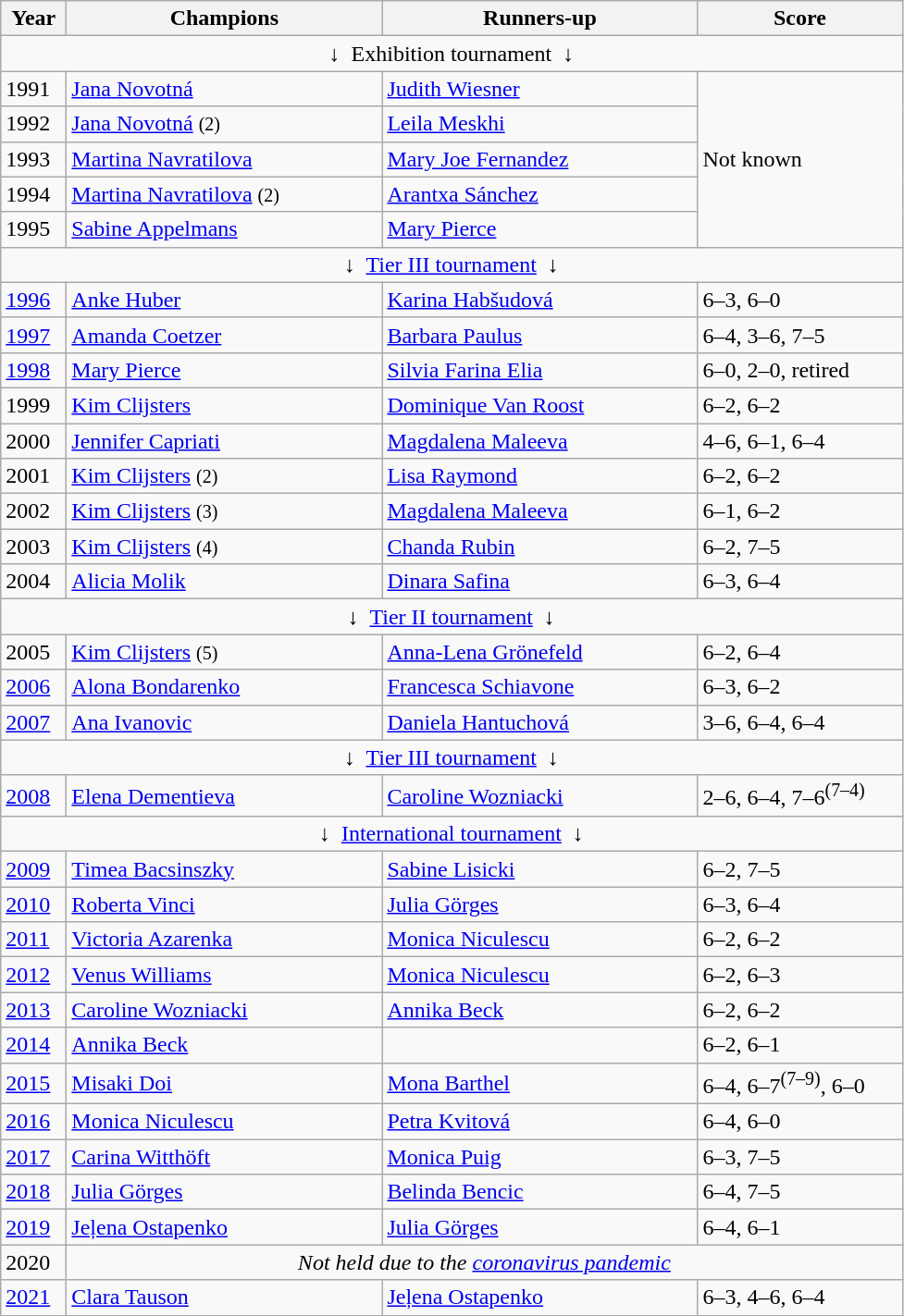<table class="wikitable">
<tr>
<th style="width:40px">Year</th>
<th style="width:220px">Champions</th>
<th style="width:220px">Runners-up</th>
<th style="width:140px" class="unsortable">Score</th>
</tr>
<tr>
<td colspan="4" align="center">↓  Exhibition tournament  ↓</td>
</tr>
<tr>
<td>1991</td>
<td> <a href='#'>Jana Novotná</a></td>
<td> <a href='#'>Judith Wiesner</a></td>
<td rowspan="5">Not known</td>
</tr>
<tr>
<td>1992</td>
<td> <a href='#'>Jana Novotná</a> <small> (2) </small></td>
<td> <a href='#'>Leila Meskhi</a></td>
</tr>
<tr>
<td>1993</td>
<td> <a href='#'>Martina Navratilova</a></td>
<td> <a href='#'>Mary Joe Fernandez</a></td>
</tr>
<tr>
<td>1994</td>
<td> <a href='#'>Martina Navratilova</a> <small> (2) </small></td>
<td> <a href='#'>Arantxa Sánchez</a></td>
</tr>
<tr>
<td>1995</td>
<td> <a href='#'>Sabine Appelmans</a></td>
<td> <a href='#'>Mary Pierce</a></td>
</tr>
<tr>
<td colspan="4" align="center">↓  <a href='#'>Tier III tournament</a>  ↓</td>
</tr>
<tr>
<td><a href='#'>1996</a></td>
<td> <a href='#'>Anke Huber</a></td>
<td> <a href='#'>Karina Habšudová</a></td>
<td>6–3, 6–0</td>
</tr>
<tr>
<td><a href='#'>1997</a></td>
<td> <a href='#'>Amanda Coetzer</a></td>
<td> <a href='#'>Barbara Paulus</a></td>
<td>6–4, 3–6, 7–5</td>
</tr>
<tr>
<td><a href='#'>1998</a></td>
<td> <a href='#'>Mary Pierce</a></td>
<td> <a href='#'>Silvia Farina Elia</a></td>
<td>6–0, 2–0, retired</td>
</tr>
<tr>
<td>1999</td>
<td> <a href='#'>Kim Clijsters</a></td>
<td> <a href='#'>Dominique Van Roost</a></td>
<td>6–2, 6–2</td>
</tr>
<tr>
<td>2000</td>
<td> <a href='#'>Jennifer Capriati</a></td>
<td> <a href='#'>Magdalena Maleeva</a></td>
<td>4–6, 6–1, 6–4</td>
</tr>
<tr>
<td>2001</td>
<td> <a href='#'>Kim Clijsters</a> <small> (2) </small></td>
<td> <a href='#'>Lisa Raymond</a></td>
<td>6–2, 6–2</td>
</tr>
<tr>
<td>2002</td>
<td> <a href='#'>Kim Clijsters</a> <small> (3) </small></td>
<td> <a href='#'>Magdalena Maleeva</a></td>
<td>6–1, 6–2</td>
</tr>
<tr>
<td>2003</td>
<td> <a href='#'>Kim Clijsters</a> <small> (4) </small></td>
<td> <a href='#'>Chanda Rubin</a></td>
<td>6–2, 7–5</td>
</tr>
<tr>
<td>2004</td>
<td> <a href='#'>Alicia Molik</a></td>
<td> <a href='#'>Dinara Safina</a></td>
<td>6–3, 6–4</td>
</tr>
<tr>
<td colspan="4" align="center">↓  <a href='#'>Tier II tournament</a>  ↓</td>
</tr>
<tr>
<td>2005</td>
<td> <a href='#'>Kim Clijsters</a> <small> (5) </small></td>
<td> <a href='#'>Anna-Lena Grönefeld</a></td>
<td>6–2, 6–4</td>
</tr>
<tr>
<td><a href='#'>2006</a></td>
<td> <a href='#'>Alona Bondarenko</a></td>
<td> <a href='#'>Francesca Schiavone</a></td>
<td>6–3, 6–2</td>
</tr>
<tr>
<td><a href='#'>2007</a></td>
<td> <a href='#'>Ana Ivanovic</a></td>
<td> <a href='#'>Daniela Hantuchová</a></td>
<td>3–6, 6–4, 6–4</td>
</tr>
<tr>
<td colspan="4" align="center">↓  <a href='#'>Tier III tournament</a>  ↓</td>
</tr>
<tr>
<td><a href='#'>2008</a></td>
<td> <a href='#'>Elena Dementieva</a></td>
<td> <a href='#'>Caroline Wozniacki</a></td>
<td>2–6, 6–4, 7–6<sup>(7–4)</sup></td>
</tr>
<tr>
<td colspan="4" align="center">↓  <a href='#'>International tournament</a>  ↓</td>
</tr>
<tr>
<td><a href='#'>2009</a></td>
<td> <a href='#'>Timea Bacsinszky</a></td>
<td> <a href='#'>Sabine Lisicki</a></td>
<td>6–2, 7–5</td>
</tr>
<tr>
<td><a href='#'>2010</a></td>
<td> <a href='#'>Roberta Vinci</a></td>
<td> <a href='#'>Julia Görges</a></td>
<td>6–3, 6–4</td>
</tr>
<tr>
<td><a href='#'>2011</a></td>
<td> <a href='#'>Victoria Azarenka</a></td>
<td> <a href='#'>Monica Niculescu</a></td>
<td>6–2, 6–2</td>
</tr>
<tr>
<td><a href='#'>2012</a></td>
<td> <a href='#'>Venus Williams</a></td>
<td> <a href='#'>Monica Niculescu</a></td>
<td>6–2, 6–3</td>
</tr>
<tr>
<td><a href='#'>2013</a></td>
<td> <a href='#'>Caroline Wozniacki</a></td>
<td> <a href='#'>Annika Beck</a></td>
<td>6–2, 6–2</td>
</tr>
<tr>
<td><a href='#'>2014</a></td>
<td> <a href='#'>Annika Beck</a></td>
<td></td>
<td>6–2, 6–1</td>
</tr>
<tr>
<td><a href='#'>2015</a></td>
<td> <a href='#'>Misaki Doi</a></td>
<td> <a href='#'>Mona Barthel</a></td>
<td>6–4, 6–7<sup>(7–9)</sup>, 6–0</td>
</tr>
<tr>
<td><a href='#'>2016</a></td>
<td> <a href='#'>Monica Niculescu</a></td>
<td> <a href='#'>Petra Kvitová</a></td>
<td>6–4, 6–0</td>
</tr>
<tr>
<td><a href='#'>2017</a></td>
<td> <a href='#'>Carina Witthöft</a></td>
<td> <a href='#'>Monica Puig</a></td>
<td>6–3, 7–5</td>
</tr>
<tr>
<td><a href='#'>2018</a></td>
<td> <a href='#'>Julia Görges</a></td>
<td> <a href='#'>Belinda Bencic</a></td>
<td>6–4, 7–5</td>
</tr>
<tr>
<td><a href='#'>2019</a></td>
<td> <a href='#'>Jeļena Ostapenko</a></td>
<td> <a href='#'>Julia Görges</a></td>
<td>6–4, 6–1</td>
</tr>
<tr>
<td>2020</td>
<td colspan="3" style="text-align:center;"><em>Not held due to the <a href='#'>coronavirus pandemic</a></em></td>
</tr>
<tr>
<td><a href='#'>2021</a></td>
<td> <a href='#'>Clara Tauson</a></td>
<td> <a href='#'>Jeļena Ostapenko</a></td>
<td>6–3, 4–6, 6–4</td>
</tr>
</table>
